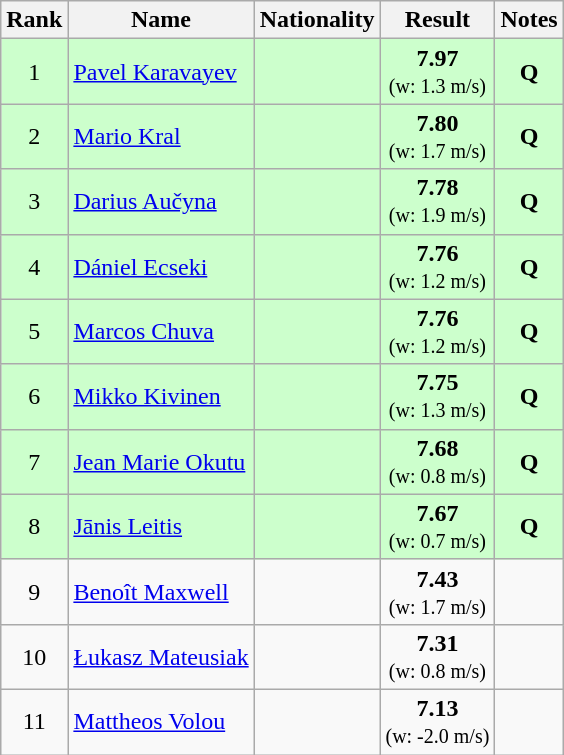<table class="wikitable sortable" style="text-align:center">
<tr>
<th>Rank</th>
<th>Name</th>
<th>Nationality</th>
<th>Result</th>
<th>Notes</th>
</tr>
<tr bgcolor=ccffcc>
<td>1</td>
<td align=left><a href='#'>Pavel Karavayev</a></td>
<td align=left></td>
<td><strong>7.97</strong><br><small>(w: 1.3 m/s)</small></td>
<td><strong>Q</strong></td>
</tr>
<tr bgcolor=ccffcc>
<td>2</td>
<td align=left><a href='#'>Mario Kral</a></td>
<td align=left></td>
<td><strong>7.80</strong><br><small>(w: 1.7 m/s)</small></td>
<td><strong>Q</strong></td>
</tr>
<tr bgcolor=ccffcc>
<td>3</td>
<td align=left><a href='#'>Darius Aučyna</a></td>
<td align=left></td>
<td><strong>7.78</strong><br><small>(w: 1.9 m/s)</small></td>
<td><strong>Q</strong></td>
</tr>
<tr bgcolor=ccffcc>
<td>4</td>
<td align=left><a href='#'>Dániel Ecseki</a></td>
<td align=left></td>
<td><strong>7.76</strong><br><small>(w: 1.2 m/s)</small></td>
<td><strong>Q</strong></td>
</tr>
<tr bgcolor=ccffcc>
<td>5</td>
<td align=left><a href='#'>Marcos Chuva</a></td>
<td align=left></td>
<td><strong>7.76</strong><br><small>(w: 1.2 m/s)</small></td>
<td><strong>Q</strong></td>
</tr>
<tr bgcolor=ccffcc>
<td>6</td>
<td align=left><a href='#'>Mikko Kivinen</a></td>
<td align=left></td>
<td><strong>7.75</strong><br><small>(w: 1.3 m/s)</small></td>
<td><strong>Q</strong></td>
</tr>
<tr bgcolor=ccffcc>
<td>7</td>
<td align=left><a href='#'>Jean Marie Okutu</a></td>
<td align=left></td>
<td><strong>7.68</strong><br><small>(w: 0.8 m/s)</small></td>
<td><strong>Q</strong></td>
</tr>
<tr bgcolor=ccffcc>
<td>8</td>
<td align=left><a href='#'>Jānis Leitis</a></td>
<td align=left></td>
<td><strong>7.67</strong><br><small>(w: 0.7 m/s)</small></td>
<td><strong>Q</strong></td>
</tr>
<tr>
<td>9</td>
<td align=left><a href='#'>Benoît Maxwell</a></td>
<td align=left></td>
<td><strong>7.43</strong><br><small>(w: 1.7 m/s)</small></td>
<td></td>
</tr>
<tr>
<td>10</td>
<td align=left><a href='#'>Łukasz Mateusiak</a></td>
<td align=left></td>
<td><strong>7.31</strong><br><small>(w: 0.8 m/s)</small></td>
<td></td>
</tr>
<tr>
<td>11</td>
<td align=left><a href='#'>Mattheos Volou</a></td>
<td align=left></td>
<td><strong>7.13</strong><br><small>(w: -2.0 m/s)</small></td>
<td></td>
</tr>
</table>
